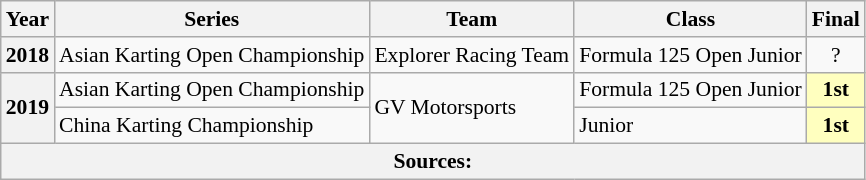<table class="wikitable" style="text-align:center; font-size:90%">
<tr>
<th>Year</th>
<th>Series</th>
<th>Team</th>
<th>Class</th>
<th>Final</th>
</tr>
<tr>
<th>2018</th>
<td align="left">Asian Karting Open Championship</td>
<td align="left">Explorer Racing Team</td>
<td align="left">Formula 125 Open Junior</td>
<td>?</td>
</tr>
<tr>
<th rowspan="2">2019</th>
<td align="left">Asian Karting Open Championship</td>
<td rowspan="2" align="left">GV Motorsports</td>
<td align="left">Formula 125 Open Junior</td>
<td style="background:#FFFFBF;"><strong>1st</strong></td>
</tr>
<tr>
<td align="left">China Karting Championship</td>
<td align="left">Junior</td>
<td style="background:#FFFFBF;"><strong>1st</strong></td>
</tr>
<tr>
<th colspan="5">Sources:</th>
</tr>
</table>
